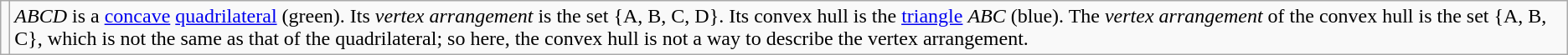<table class=wikitable>
<tr>
<td></td>
<td><em>ABCD</em> is a <a href='#'>concave</a> <a href='#'>quadrilateral</a> (green). Its <em>vertex arrangement</em> is the set {A, B, C, D}. Its convex hull is the <a href='#'>triangle</a> <em>ABC</em> (blue). The <em>vertex arrangement</em> of the convex hull is the set {A, B, C}, which is not the same as that of the quadrilateral; so here, the convex hull is not a way to describe the vertex arrangement.</td>
</tr>
</table>
